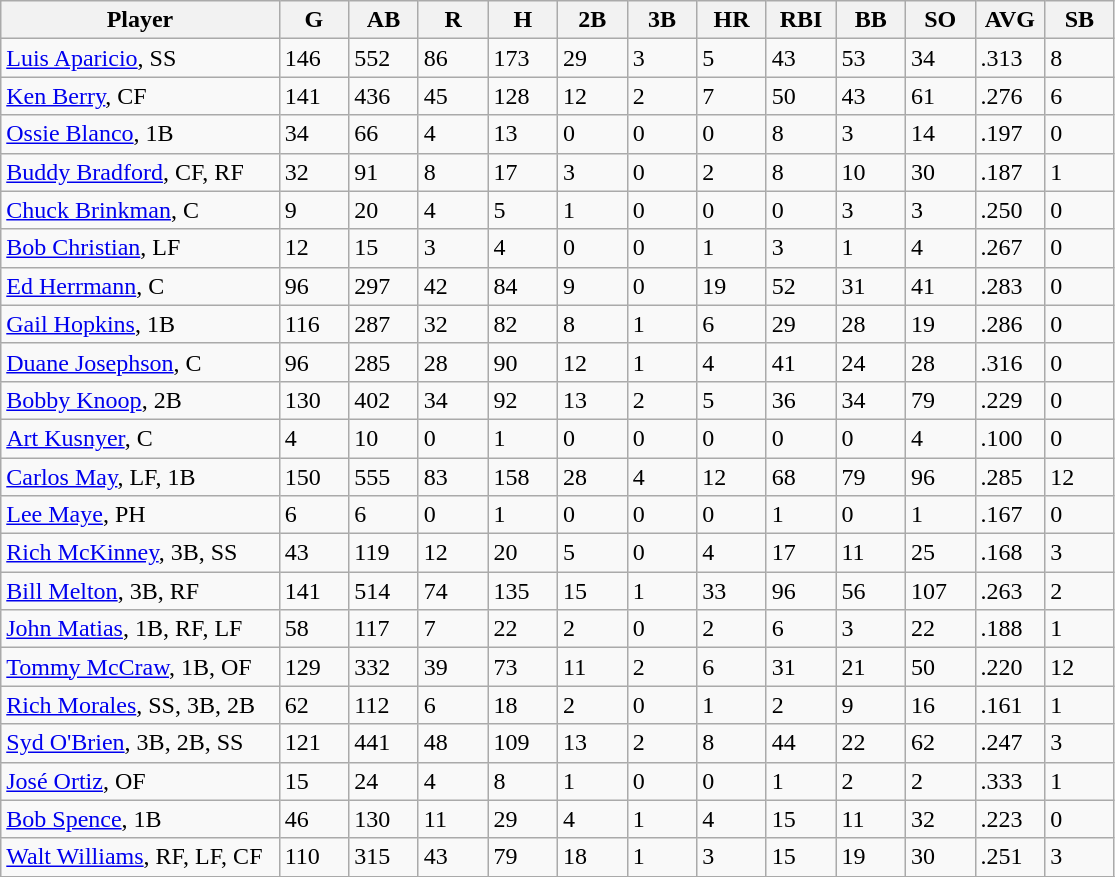<table class="wikitable sortable">
<tr>
<th width="24%">Player</th>
<th width="6%">G</th>
<th width="6%">AB</th>
<th width="6%">R</th>
<th width="6%">H</th>
<th width="6%">2B</th>
<th width="6%">3B</th>
<th width="6%">HR</th>
<th width="6%">RBI</th>
<th width="6%">BB</th>
<th width="6%">SO</th>
<th width="6%">AVG</th>
<th width="6%">SB</th>
</tr>
<tr>
<td><a href='#'>Luis Aparicio</a>, SS</td>
<td>146</td>
<td>552</td>
<td>86</td>
<td>173</td>
<td>29</td>
<td>3</td>
<td>5</td>
<td>43</td>
<td>53</td>
<td>34</td>
<td>.313</td>
<td>8</td>
</tr>
<tr>
<td><a href='#'>Ken Berry</a>, CF</td>
<td>141</td>
<td>436</td>
<td>45</td>
<td>128</td>
<td>12</td>
<td>2</td>
<td>7</td>
<td>50</td>
<td>43</td>
<td>61</td>
<td>.276</td>
<td>6</td>
</tr>
<tr>
<td><a href='#'>Ossie Blanco</a>, 1B</td>
<td>34</td>
<td>66</td>
<td>4</td>
<td>13</td>
<td>0</td>
<td>0</td>
<td>0</td>
<td>8</td>
<td>3</td>
<td>14</td>
<td>.197</td>
<td>0</td>
</tr>
<tr>
<td><a href='#'>Buddy Bradford</a>, CF, RF</td>
<td>32</td>
<td>91</td>
<td>8</td>
<td>17</td>
<td>3</td>
<td>0</td>
<td>2</td>
<td>8</td>
<td>10</td>
<td>30</td>
<td>.187</td>
<td>1</td>
</tr>
<tr>
<td><a href='#'>Chuck Brinkman</a>, C</td>
<td>9</td>
<td>20</td>
<td>4</td>
<td>5</td>
<td>1</td>
<td>0</td>
<td>0</td>
<td>0</td>
<td>3</td>
<td>3</td>
<td>.250</td>
<td>0</td>
</tr>
<tr>
<td><a href='#'>Bob Christian</a>, LF</td>
<td>12</td>
<td>15</td>
<td>3</td>
<td>4</td>
<td>0</td>
<td>0</td>
<td>1</td>
<td>3</td>
<td>1</td>
<td>4</td>
<td>.267</td>
<td>0</td>
</tr>
<tr>
<td><a href='#'>Ed Herrmann</a>, C</td>
<td>96</td>
<td>297</td>
<td>42</td>
<td>84</td>
<td>9</td>
<td>0</td>
<td>19</td>
<td>52</td>
<td>31</td>
<td>41</td>
<td>.283</td>
<td>0</td>
</tr>
<tr>
<td><a href='#'>Gail Hopkins</a>, 1B</td>
<td>116</td>
<td>287</td>
<td>32</td>
<td>82</td>
<td>8</td>
<td>1</td>
<td>6</td>
<td>29</td>
<td>28</td>
<td>19</td>
<td>.286</td>
<td>0</td>
</tr>
<tr>
<td><a href='#'>Duane Josephson</a>, C</td>
<td>96</td>
<td>285</td>
<td>28</td>
<td>90</td>
<td>12</td>
<td>1</td>
<td>4</td>
<td>41</td>
<td>24</td>
<td>28</td>
<td>.316</td>
<td>0</td>
</tr>
<tr>
<td><a href='#'>Bobby Knoop</a>, 2B</td>
<td>130</td>
<td>402</td>
<td>34</td>
<td>92</td>
<td>13</td>
<td>2</td>
<td>5</td>
<td>36</td>
<td>34</td>
<td>79</td>
<td>.229</td>
<td>0</td>
</tr>
<tr>
<td><a href='#'>Art Kusnyer</a>, C</td>
<td>4</td>
<td>10</td>
<td>0</td>
<td>1</td>
<td>0</td>
<td>0</td>
<td>0</td>
<td>0</td>
<td>0</td>
<td>4</td>
<td>.100</td>
<td>0</td>
</tr>
<tr>
<td><a href='#'>Carlos May</a>, LF, 1B</td>
<td>150</td>
<td>555</td>
<td>83</td>
<td>158</td>
<td>28</td>
<td>4</td>
<td>12</td>
<td>68</td>
<td>79</td>
<td>96</td>
<td>.285</td>
<td>12</td>
</tr>
<tr>
<td><a href='#'>Lee Maye</a>, PH</td>
<td>6</td>
<td>6</td>
<td>0</td>
<td>1</td>
<td>0</td>
<td>0</td>
<td>0</td>
<td>1</td>
<td>0</td>
<td>1</td>
<td>.167</td>
<td>0</td>
</tr>
<tr>
<td><a href='#'>Rich McKinney</a>, 3B, SS</td>
<td>43</td>
<td>119</td>
<td>12</td>
<td>20</td>
<td>5</td>
<td>0</td>
<td>4</td>
<td>17</td>
<td>11</td>
<td>25</td>
<td>.168</td>
<td>3</td>
</tr>
<tr>
<td><a href='#'>Bill Melton</a>, 3B, RF</td>
<td>141</td>
<td>514</td>
<td>74</td>
<td>135</td>
<td>15</td>
<td>1</td>
<td>33</td>
<td>96</td>
<td>56</td>
<td>107</td>
<td>.263</td>
<td>2</td>
</tr>
<tr>
<td><a href='#'>John Matias</a>, 1B, RF, LF</td>
<td>58</td>
<td>117</td>
<td>7</td>
<td>22</td>
<td>2</td>
<td>0</td>
<td>2</td>
<td>6</td>
<td>3</td>
<td>22</td>
<td>.188</td>
<td>1</td>
</tr>
<tr>
<td><a href='#'>Tommy McCraw</a>, 1B, OF</td>
<td>129</td>
<td>332</td>
<td>39</td>
<td>73</td>
<td>11</td>
<td>2</td>
<td>6</td>
<td>31</td>
<td>21</td>
<td>50</td>
<td>.220</td>
<td>12</td>
</tr>
<tr>
<td><a href='#'>Rich Morales</a>, SS, 3B, 2B</td>
<td>62</td>
<td>112</td>
<td>6</td>
<td>18</td>
<td>2</td>
<td>0</td>
<td>1</td>
<td>2</td>
<td>9</td>
<td>16</td>
<td>.161</td>
<td>1</td>
</tr>
<tr>
<td><a href='#'>Syd O'Brien</a>, 3B, 2B, SS</td>
<td>121</td>
<td>441</td>
<td>48</td>
<td>109</td>
<td>13</td>
<td>2</td>
<td>8</td>
<td>44</td>
<td>22</td>
<td>62</td>
<td>.247</td>
<td>3</td>
</tr>
<tr>
<td><a href='#'>José Ortiz</a>, OF</td>
<td>15</td>
<td>24</td>
<td>4</td>
<td>8</td>
<td>1</td>
<td>0</td>
<td>0</td>
<td>1</td>
<td>2</td>
<td>2</td>
<td>.333</td>
<td>1</td>
</tr>
<tr>
<td><a href='#'>Bob Spence</a>, 1B</td>
<td>46</td>
<td>130</td>
<td>11</td>
<td>29</td>
<td>4</td>
<td>1</td>
<td>4</td>
<td>15</td>
<td>11</td>
<td>32</td>
<td>.223</td>
<td>0</td>
</tr>
<tr>
<td><a href='#'>Walt Williams</a>, RF, LF, CF</td>
<td>110</td>
<td>315</td>
<td>43</td>
<td>79</td>
<td>18</td>
<td>1</td>
<td>3</td>
<td>15</td>
<td>19</td>
<td>30</td>
<td>.251</td>
<td>3</td>
</tr>
<tr>
</tr>
</table>
